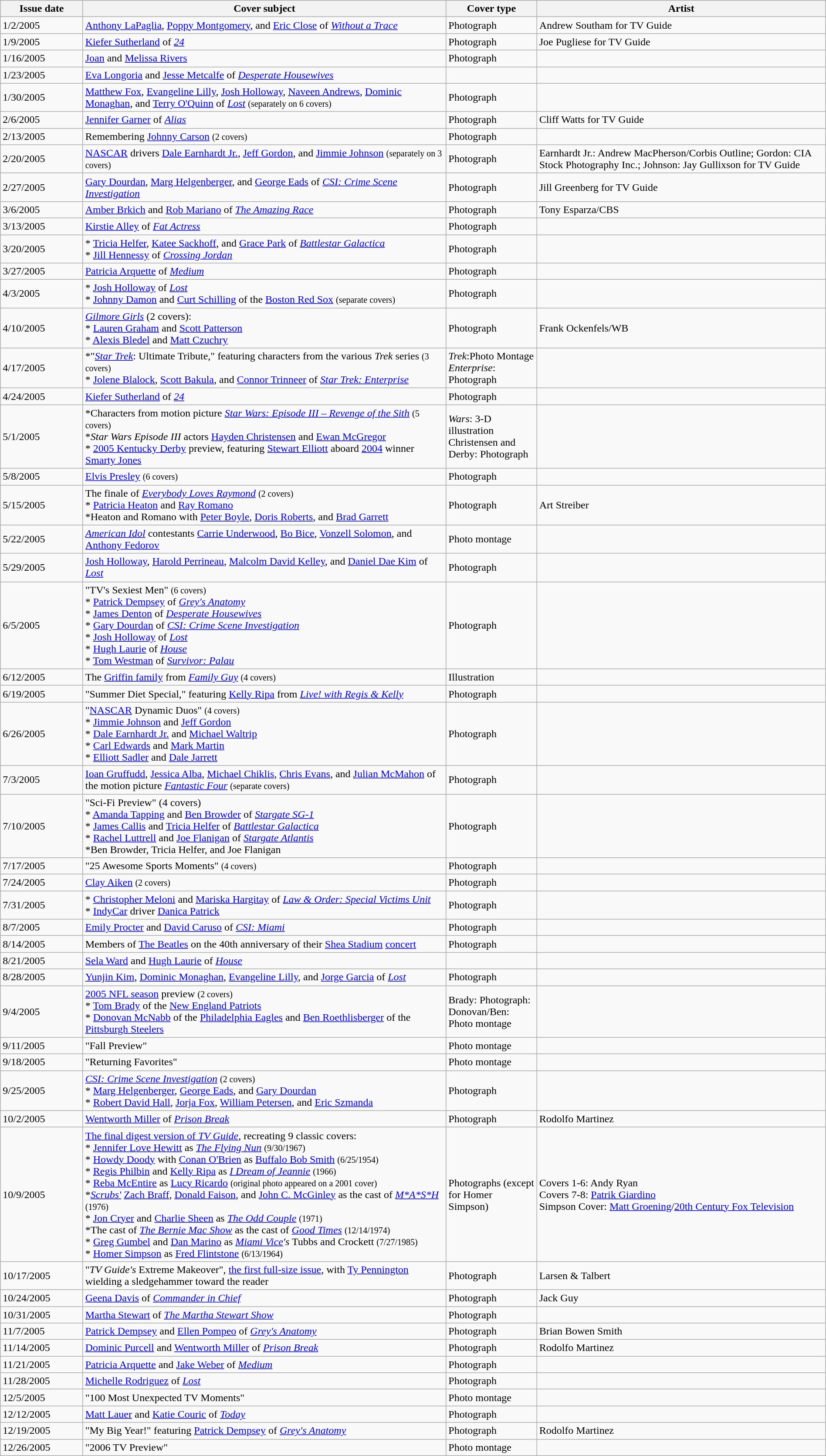<table class="wikitable sortable"  style="width:100%;">
<tr>
<th style="width:10%;">Issue date</th>
<th style="width:44%;">Cover subject</th>
<th style="width:11%;">Cover type</th>
<th style="width:35%;">Artist</th>
</tr>
<tr>
<td>1/2/2005</td>
<td><a href='#'>Anthony LaPaglia</a>, <a href='#'>Poppy Montgomery</a>, and <a href='#'>Eric Close</a> of <em><a href='#'>Without a Trace</a></em></td>
<td>Photograph</td>
<td>Andrew Southam for TV Guide</td>
</tr>
<tr>
<td>1/9/2005</td>
<td><a href='#'>Kiefer Sutherland</a> of <em><a href='#'>24</a></em></td>
<td>Photograph</td>
<td>Joe Pugliese for TV Guide</td>
</tr>
<tr>
<td>1/16/2005</td>
<td><a href='#'>Joan</a> and <a href='#'>Melissa Rivers</a></td>
<td>Photograph</td>
<td></td>
</tr>
<tr>
<td>1/23/2005</td>
<td><a href='#'>Eva Longoria</a> and <a href='#'>Jesse Metcalfe</a> of <em><a href='#'>Desperate Housewives</a></em></td>
<td></td>
<td></td>
</tr>
<tr>
<td>1/30/2005</td>
<td><a href='#'>Matthew Fox</a>, <a href='#'>Evangeline Lilly</a>, <a href='#'>Josh Holloway</a>, <a href='#'>Naveen Andrews</a>, <a href='#'>Dominic Monaghan</a>, and <a href='#'>Terry O'Quinn</a> of <em><a href='#'>Lost</a></em> <small>(separately on 6 covers)</small></td>
<td>Photograph</td>
<td></td>
</tr>
<tr>
<td>2/6/2005</td>
<td><a href='#'>Jennifer Garner</a> of <em><a href='#'>Alias</a></em></td>
<td>Photograph</td>
<td>Cliff Watts for TV Guide</td>
</tr>
<tr>
<td>2/13/2005</td>
<td>Remembering <a href='#'>Johnny Carson</a> <small>(2 covers)</small></td>
<td>Photograph</td>
<td></td>
</tr>
<tr>
<td>2/20/2005</td>
<td><a href='#'>NASCAR</a> drivers <a href='#'>Dale Earnhardt Jr.</a>, <a href='#'>Jeff Gordon</a>, and <a href='#'>Jimmie Johnson</a> <small>(separately on 3 covers)</small></td>
<td>Photograph</td>
<td>Earnhardt Jr.: Andrew MacPherson/Corbis Outline; Gordon: CIA Stock Photography Inc.; Johnson: Jay Gullixson for TV Guide</td>
</tr>
<tr>
<td>2/27/2005</td>
<td><a href='#'>Gary Dourdan</a>, <a href='#'>Marg Helgenberger</a>, and <a href='#'>George Eads</a> of <em><a href='#'>CSI: Crime Scene Investigation</a></em></td>
<td>Photograph</td>
<td>Jill Greenberg for TV Guide</td>
</tr>
<tr>
<td>3/6/2005</td>
<td><a href='#'>Amber Brkich</a> and <a href='#'>Rob Mariano</a> of <em><a href='#'>The Amazing Race</a></em></td>
<td>Photograph</td>
<td>Tony Esparza/CBS</td>
</tr>
<tr>
<td>3/13/2005</td>
<td><a href='#'>Kirstie Alley</a> of <em><a href='#'>Fat Actress</a></em></td>
<td>Photograph</td>
<td></td>
</tr>
<tr>
<td>3/20/2005</td>
<td>* <a href='#'>Tricia Helfer</a>, <a href='#'>Katee Sackhoff</a>, and <a href='#'>Grace Park</a> of <em><a href='#'>Battlestar Galactica</a></em><br>* <a href='#'>Jill Hennessy</a> of <em><a href='#'>Crossing Jordan</a></em></td>
<td>Photograph</td>
<td></td>
</tr>
<tr>
<td>3/27/2005</td>
<td><a href='#'>Patricia Arquette</a> of <em><a href='#'>Medium</a></em></td>
<td>Photograph</td>
<td></td>
</tr>
<tr>
<td>4/3/2005</td>
<td>* <a href='#'>Josh Holloway</a> of <em><a href='#'>Lost</a></em><br>* <a href='#'>Johnny Damon</a> and <a href='#'>Curt Schilling</a> of the <a href='#'>Boston Red Sox</a> <small>(separate covers)</small></td>
<td>Photograph</td>
<td></td>
</tr>
<tr>
<td>4/10/2005</td>
<td><em><a href='#'>Gilmore Girls</a></em> (2 covers):<br>* <a href='#'>Lauren Graham</a> and <a href='#'>Scott Patterson</a><br>* <a href='#'>Alexis Bledel</a> and <a href='#'>Matt Czuchry</a></td>
<td>Photograph</td>
<td>Frank Ockenfels/WB</td>
</tr>
<tr>
<td>4/17/2005</td>
<td>*"<em><a href='#'>Star Trek</a></em>: Ultimate Tribute," featuring characters from the various <em>Trek</em> series <small>(3 covers)</small><br>* <a href='#'>Jolene Blalock</a>, <a href='#'>Scott Bakula</a>, and <a href='#'>Connor Trinneer</a> of <em><a href='#'>Star Trek: Enterprise</a></em></td>
<td><em>Trek</em>:Photo Montage<br><em>Enterprise</em>: Photograph</td>
<td></td>
</tr>
<tr>
<td>4/24/2005</td>
<td><a href='#'>Kiefer Sutherland</a> of <em><a href='#'>24</a></em></td>
<td>Photograph</td>
<td></td>
</tr>
<tr>
<td>5/1/2005</td>
<td>*Characters from motion picture <em><a href='#'>Star Wars: Episode III – Revenge of the Sith</a></em> <small>(5 covers)</small><br>*<em>Star Wars Episode III</em> actors <a href='#'>Hayden Christensen</a> and <a href='#'>Ewan McGregor</a><br>* <a href='#'>2005 Kentucky Derby</a> preview, featuring <a href='#'>Stewart Elliott</a> aboard <a href='#'>2004</a> winner <a href='#'>Smarty Jones</a></td>
<td><em>Wars</em>: 3-D illustration<br>Christensen and Derby: Photograph</td>
<td></td>
</tr>
<tr>
<td>5/8/2005</td>
<td><a href='#'>Elvis Presley</a> <small>(6 covers)</small></td>
<td>Photograph</td>
<td></td>
</tr>
<tr>
<td>5/15/2005</td>
<td>The finale of <em><a href='#'>Everybody Loves Raymond</a></em> <small>(2 covers)</small><br>* <a href='#'>Patricia Heaton</a> and <a href='#'>Ray Romano</a><br>*Heaton and Romano with <a href='#'>Peter Boyle</a>, <a href='#'>Doris Roberts</a>, and <a href='#'>Brad Garrett</a></td>
<td>Photograph</td>
<td>Art Streiber</td>
</tr>
<tr>
<td>5/22/2005</td>
<td><em><a href='#'>American Idol</a></em> contestants <a href='#'>Carrie Underwood</a>, <a href='#'>Bo Bice</a>, <a href='#'>Vonzell Solomon</a>, and <a href='#'>Anthony Fedorov</a></td>
<td>Photo montage</td>
<td></td>
</tr>
<tr>
<td>5/29/2005</td>
<td><a href='#'>Josh Holloway</a>, <a href='#'>Harold Perrineau</a>, <a href='#'>Malcolm David Kelley</a>, and <a href='#'>Daniel Dae Kim</a> of <em><a href='#'>Lost</a></em></td>
<td>Photograph</td>
<td></td>
</tr>
<tr>
<td>6/5/2005</td>
<td>"TV's Sexiest Men" <small>(6 covers)</small><br>* <a href='#'>Patrick Dempsey</a> of <em><a href='#'>Grey's Anatomy</a></em><br>* <a href='#'>James Denton</a> of <em><a href='#'>Desperate Housewives</a></em><br>* <a href='#'>Gary Dourdan</a> of <em><a href='#'>CSI: Crime Scene Investigation</a></em><br>* <a href='#'>Josh Holloway</a> of <em><a href='#'>Lost</a></em><br>* <a href='#'>Hugh Laurie</a> of <em><a href='#'>House</a></em><br>* <a href='#'>Tom Westman</a> of <em><a href='#'>Survivor: Palau</a></em></td>
<td>Photograph</td>
<td></td>
</tr>
<tr>
<td>6/12/2005</td>
<td>The <a href='#'>Griffin family</a> from <em><a href='#'>Family Guy</a></em> <small>(4 covers)</small></td>
<td>Illustration</td>
<td></td>
</tr>
<tr>
<td>6/19/2005</td>
<td>"Summer Diet Special," featuring <a href='#'>Kelly Ripa</a> from <em><a href='#'>Live! with Regis & Kelly</a></em></td>
<td>Photograph</td>
<td></td>
</tr>
<tr>
<td>6/26/2005</td>
<td>"<a href='#'>NASCAR</a> Dynamic Duos" <small>(4 covers)</small><br>* <a href='#'>Jimmie Johnson</a> and <a href='#'>Jeff Gordon</a><br>* <a href='#'>Dale Earnhardt Jr.</a> and <a href='#'>Michael Waltrip</a><br>* <a href='#'>Carl Edwards</a> and <a href='#'>Mark Martin</a><br>* <a href='#'>Elliott Sadler</a> and <a href='#'>Dale Jarrett</a></td>
<td>Photograph</td>
<td></td>
</tr>
<tr>
<td>7/3/2005</td>
<td><a href='#'>Ioan Gruffudd</a>, <a href='#'>Jessica Alba</a>, <a href='#'>Michael Chiklis</a>, <a href='#'>Chris Evans</a>, and <a href='#'>Julian McMahon</a> of the motion picture <em><a href='#'>Fantastic Four</a></em> <small>(separate covers)</small></td>
<td>Photograph</td>
<td></td>
</tr>
<tr>
<td>7/10/2005</td>
<td>"Sci-Fi Preview" (4 covers)<br>* <a href='#'>Amanda Tapping</a> and <a href='#'>Ben Browder</a> of <em><a href='#'>Stargate SG-1</a></em><br>* <a href='#'>James Callis</a> and <a href='#'>Tricia Helfer</a> of <em><a href='#'>Battlestar Galactica</a></em><br>* <a href='#'>Rachel Luttrell</a> and <a href='#'>Joe Flanigan</a> of <em><a href='#'>Stargate Atlantis</a></em><br>*Ben Browder, Tricia Helfer, and Joe Flanigan</td>
<td>Photograph</td>
<td></td>
</tr>
<tr>
<td>7/17/2005</td>
<td>"25 Awesome Sports Moments" <small>(4 covers)</small></td>
<td>Photograph</td>
<td></td>
</tr>
<tr>
<td>7/24/2005</td>
<td><a href='#'>Clay Aiken</a> <small>(2 covers)</small></td>
<td>Photograph</td>
<td></td>
</tr>
<tr>
<td>7/31/2005</td>
<td>* <a href='#'>Christopher Meloni</a> and <a href='#'>Mariska Hargitay</a> of <em><a href='#'>Law & Order: Special Victims Unit</a></em><br>* <a href='#'>IndyCar</a> driver <a href='#'>Danica Patrick</a></td>
<td>Photograph</td>
<td></td>
</tr>
<tr>
<td>8/7/2005</td>
<td><a href='#'>Emily Procter</a> and <a href='#'>David Caruso</a> of <em><a href='#'>CSI: Miami</a></em></td>
<td>Photograph</td>
<td></td>
</tr>
<tr>
<td>8/14/2005</td>
<td>Members of <a href='#'>The Beatles</a> on the 40th anniversary of their <a href='#'>Shea Stadium</a> <a href='#'>concert</a></td>
<td>Photograph</td>
<td></td>
</tr>
<tr>
<td>8/21/2005</td>
<td><a href='#'>Sela Ward</a> and <a href='#'>Hugh Laurie</a> of <em><a href='#'>House</a></em></td>
<td></td>
<td></td>
</tr>
<tr>
<td>8/28/2005</td>
<td><a href='#'>Yunjin Kim</a>, <a href='#'>Dominic Monaghan</a>, <a href='#'>Evangeline Lilly</a>, and <a href='#'>Jorge Garcia</a> of <em><a href='#'>Lost</a></em></td>
<td>Photograph</td>
<td></td>
</tr>
<tr>
<td>9/4/2005</td>
<td><a href='#'>2005 NFL season</a> preview <small>(2 covers)</small><br>* <a href='#'>Tom Brady</a> of the <a href='#'>New England Patriots</a><br>* <a href='#'>Donovan McNabb</a> of the <a href='#'>Philadelphia Eagles</a> and <a href='#'>Ben Roethlisberger</a> of the <a href='#'>Pittsburgh Steelers</a></td>
<td>Brady: Photograph: Donovan/Ben: Photo montage</td>
<td></td>
</tr>
<tr>
<td>9/11/2005</td>
<td>"Fall Preview"</td>
<td>Photo montage</td>
<td></td>
</tr>
<tr>
<td>9/18/2005</td>
<td>"Returning Favorites"</td>
<td>Photo montage</td>
<td></td>
</tr>
<tr>
<td>9/25/2005</td>
<td><em><a href='#'>CSI: Crime Scene Investigation</a></em> <small>(2 covers)</small><br>* <a href='#'>Marg Helgenberger</a>, <a href='#'>George Eads</a>, and <a href='#'>Gary Dourdan</a><br>* <a href='#'>Robert David Hall</a>, <a href='#'>Jorja Fox</a>, <a href='#'>William Petersen</a>, and <a href='#'>Eric Szmanda</a></td>
<td>Photograph</td>
<td></td>
</tr>
<tr>
<td>10/2/2005</td>
<td><a href='#'>Wentworth Miller</a> of <em><a href='#'>Prison Break</a></em></td>
<td>Photograph</td>
<td>Rodolfo Martinez</td>
</tr>
<tr>
<td>10/9/2005</td>
<td><a href='#'>The final digest version of <em>TV Guide</em></a>, recreating 9 classic covers:<br>* <a href='#'>Jennifer Love Hewitt</a> as <em><a href='#'>The Flying Nun</a></em> <small>(9/30/1967)</small><br>* <a href='#'>Howdy Doody</a> with <a href='#'>Conan O'Brien</a> as <a href='#'>Buffalo Bob Smith</a> <small>(6/25/1954)</small><br>* <a href='#'>Regis Philbin</a> and <a href='#'>Kelly Ripa</a> as <em><a href='#'>I Dream of Jeannie</a></em> <small>(1966)</small><br>* <a href='#'>Reba McEntire</a> as <a href='#'>Lucy Ricardo</a> <small>(original photo appeared on a 2001 cover)</small><br>*<em><a href='#'>Scrubs'</a></em> <a href='#'>Zach Braff</a>, <a href='#'>Donald Faison</a>, and <a href='#'>John C. McGinley</a> as the cast of <em><a href='#'>M*A*S*H</a></em> <small>(1976)</small><br>* <a href='#'>Jon Cryer</a> and <a href='#'>Charlie Sheen</a> as <em><a href='#'>The Odd Couple</a></em> <small>(1971)</small><br>*The cast of <em><a href='#'>The Bernie Mac Show</a></em> as the cast of <em><a href='#'>Good Times</a></em> <small>(12/14/1974)</small><br>* <a href='#'>Greg Gumbel</a> and <a href='#'>Dan Marino</a> as <em><a href='#'>Miami Vice</a>'s</em> Tubbs and Crockett <small>(7/27/1985)</small><br>* <a href='#'>Homer Simpson</a> as <a href='#'>Fred Flintstone</a> <small>(6/13/1964)</small></td>
<td>Photographs (except for Homer Simpson)</td>
<td>Covers 1-6: Andy Ryan<br>Covers 7-8: <a href='#'>Patrik Giardino</a><br>Simpson Cover: <a href='#'>Matt Groening</a>/<a href='#'>20th Century Fox Television</a></td>
</tr>
<tr>
<td>10/17/2005</td>
<td>"<em>TV Guide's</em> Extreme Makeover", <a href='#'>the first full-size issue</a>, with <a href='#'>Ty Pennington</a> wielding a sledgehammer toward the reader</td>
<td>Photograph</td>
<td>Larsen & Talbert</td>
</tr>
<tr>
<td>10/24/2005</td>
<td><a href='#'>Geena Davis</a> of <em><a href='#'>Commander in Chief</a></em></td>
<td>Photograph</td>
<td>Jack Guy</td>
</tr>
<tr>
<td>10/31/2005</td>
<td><a href='#'>Martha Stewart</a> of <em><a href='#'>The Martha Stewart Show</a></em></td>
<td>Photograph</td>
<td></td>
</tr>
<tr>
<td>11/7/2005</td>
<td><a href='#'>Patrick Dempsey</a> and <a href='#'>Ellen Pompeo</a> of <em><a href='#'>Grey's Anatomy</a></em></td>
<td>Photograph</td>
<td>Brian Bowen Smith</td>
</tr>
<tr>
<td>11/14/2005</td>
<td><a href='#'>Dominic Purcell</a> and <a href='#'>Wentworth Miller</a> of <em><a href='#'>Prison Break</a></em></td>
<td>Photograph</td>
<td>Rodolfo Martinez</td>
</tr>
<tr>
<td>11/21/2005</td>
<td><a href='#'>Patricia Arquette</a> and <a href='#'>Jake Weber</a> of <em><a href='#'>Medium</a></em></td>
<td>Photograph</td>
<td></td>
</tr>
<tr>
<td>11/28/2005</td>
<td><a href='#'>Michelle Rodriguez</a> of <em><a href='#'>Lost</a></em></td>
<td>Photograph</td>
<td></td>
</tr>
<tr>
<td>12/5/2005</td>
<td>"100 Most Unexpected TV Moments"</td>
<td>Photo montage</td>
<td></td>
</tr>
<tr>
<td>12/12/2005</td>
<td><a href='#'>Matt Lauer</a> and <a href='#'>Katie Couric</a> of <em><a href='#'>Today</a></em></td>
<td>Photograph</td>
<td></td>
</tr>
<tr>
<td>12/19/2005</td>
<td>"My Big Year!" featuring <a href='#'>Patrick Dempsey</a> of <em><a href='#'>Grey's Anatomy</a></em></td>
<td>Photograph</td>
<td>Rodolfo Martinez</td>
</tr>
<tr>
<td>12/26/2005</td>
<td>"2006 TV Preview"</td>
<td>Photo montage</td>
<td></td>
</tr>
</table>
